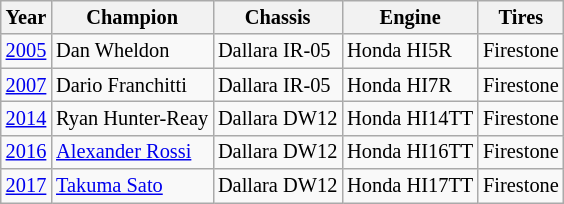<table class="wikitable" style="font-size: 85%">
<tr>
<th>Year</th>
<th>Champion</th>
<th>Chassis</th>
<th>Engine</th>
<th>Tires</th>
</tr>
<tr>
<td><a href='#'>2005</a></td>
<td> Dan Wheldon</td>
<td>Dallara IR-05</td>
<td>Honda HI5R</td>
<td>Firestone</td>
</tr>
<tr>
<td><a href='#'>2007</a></td>
<td> Dario Franchitti</td>
<td>Dallara IR-05</td>
<td>Honda HI7R</td>
<td>Firestone</td>
</tr>
<tr>
<td><a href='#'>2014</a></td>
<td> Ryan Hunter-Reay</td>
<td>Dallara DW12</td>
<td>Honda HI14TT</td>
<td>Firestone</td>
</tr>
<tr>
<td><a href='#'>2016</a></td>
<td> <a href='#'>Alexander Rossi</a></td>
<td>Dallara DW12</td>
<td>Honda HI16TT</td>
<td>Firestone</td>
</tr>
<tr>
<td><a href='#'>2017</a></td>
<td> <a href='#'>Takuma Sato</a></td>
<td>Dallara DW12</td>
<td>Honda HI17TT</td>
<td>Firestone</td>
</tr>
</table>
